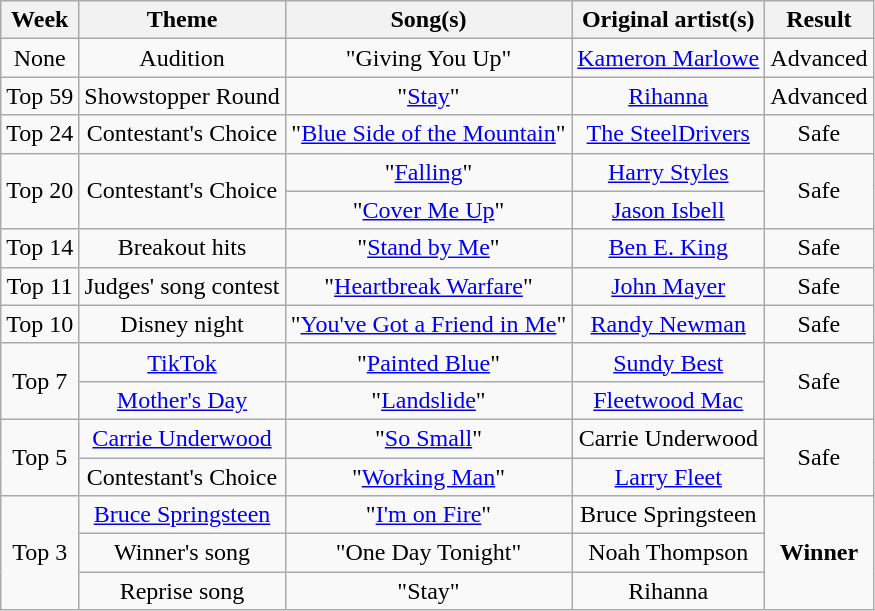<table class="sortable wikitable" style="text-align: center;">
<tr>
<th>Week</th>
<th>Theme</th>
<th>Song(s)</th>
<th>Original artist(s)</th>
<th>Result</th>
</tr>
<tr>
<td>None</td>
<td>Audition</td>
<td>"Giving You Up"</td>
<td><a href='#'>Kameron Marlowe</a></td>
<td>Advanced</td>
</tr>
<tr>
<td>Top 59</td>
<td>Showstopper Round</td>
<td>"<a href='#'>Stay</a>"</td>
<td><a href='#'>Rihanna</a></td>
<td>Advanced</td>
</tr>
<tr>
<td>Top 24</td>
<td>Contestant's Choice</td>
<td>"<a href='#'>Blue Side of the Mountain</a>"</td>
<td><a href='#'>The SteelDrivers</a></td>
<td>Safe</td>
</tr>
<tr>
<td rowspan="2">Top 20</td>
<td rowspan="2">Contestant's Choice</td>
<td>"<a href='#'>Falling</a>"</td>
<td><a href='#'>Harry Styles</a></td>
<td rowspan="2">Safe</td>
</tr>
<tr>
<td>"<a href='#'>Cover Me Up</a>"</td>
<td><a href='#'>Jason Isbell</a></td>
</tr>
<tr>
<td>Top 14</td>
<td>Breakout hits</td>
<td>"<a href='#'>Stand by Me</a>"</td>
<td><a href='#'>Ben E. King</a></td>
<td>Safe</td>
</tr>
<tr>
<td>Top 11</td>
<td>Judges' song contest</td>
<td>"<a href='#'>Heartbreak Warfare</a>"</td>
<td><a href='#'>John Mayer</a></td>
<td>Safe</td>
</tr>
<tr>
<td>Top 10</td>
<td>Disney night</td>
<td>"<a href='#'>You've Got a Friend in Me</a>"</td>
<td><a href='#'>Randy Newman</a></td>
<td>Safe</td>
</tr>
<tr>
<td rowspan="2">Top 7</td>
<td><a href='#'>TikTok</a></td>
<td>"<a href='#'>Painted Blue</a>"</td>
<td><a href='#'>Sundy Best</a></td>
<td rowspan="2">Safe</td>
</tr>
<tr>
<td><a href='#'>Mother's Day</a></td>
<td>"<a href='#'>Landslide</a>"</td>
<td><a href='#'>Fleetwood Mac</a></td>
</tr>
<tr>
<td rowspan="2">Top 5</td>
<td><a href='#'>Carrie Underwood</a></td>
<td>"<a href='#'>So Small</a>"</td>
<td>Carrie Underwood</td>
<td Rowspan="2">Safe</td>
</tr>
<tr>
<td>Contestant's Choice</td>
<td>"<a href='#'>Working Man</a>"</td>
<td><a href='#'>Larry Fleet</a></td>
</tr>
<tr>
<td rowspan="3">Top 3</td>
<td><a href='#'>Bruce Springsteen</a></td>
<td>"<a href='#'>I'm on Fire</a>"</td>
<td>Bruce Springsteen</td>
<td Rowspan="3"><strong>Winner</strong></td>
</tr>
<tr>
<td>Winner's song</td>
<td>"One Day Tonight"</td>
<td>Noah Thompson</td>
</tr>
<tr>
<td>Reprise song</td>
<td>"Stay"</td>
<td>Rihanna</td>
</tr>
</table>
